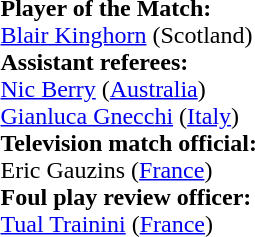<table style="width:100%">
<tr>
<td><br><strong>Player of the Match:</strong>
<br><a href='#'>Blair Kinghorn</a> (Scotland)<br><strong>Assistant referees:</strong>
<br><a href='#'>Nic Berry</a> (<a href='#'>Australia</a>)
<br><a href='#'>Gianluca Gnecchi</a> (<a href='#'>Italy</a>)
<br><strong>Television match official:</strong>
<br>Eric Gauzins (<a href='#'>France</a>)
<br><strong>Foul play review officer:</strong>
<br><a href='#'>Tual Trainini</a> (<a href='#'>France</a>)</td>
</tr>
</table>
